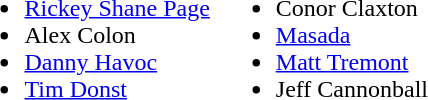<table>
<tr>
<td valign=top><br><ul><li><a href='#'>Rickey Shane Page</a></li><li>Alex Colon</li><li><a href='#'>Danny Havoc</a></li><li><a href='#'>Tim Donst</a></li></ul></td>
<td valign=top><br><ul><li>Conor Claxton</li><li><a href='#'>Masada</a></li><li><a href='#'>Matt Tremont</a></li><li>Jeff Cannonball</li></ul></td>
</tr>
</table>
